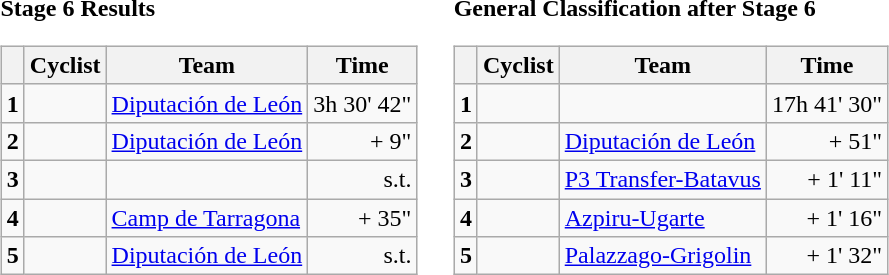<table>
<tr>
<td><strong>Stage 6 Results</strong><br><table class="wikitable">
<tr>
<th></th>
<th>Cyclist</th>
<th>Team</th>
<th>Time</th>
</tr>
<tr>
<td><strong>1</strong></td>
<td></td>
<td><a href='#'>Diputación de León</a></td>
<td align="right">3h 30' 42"</td>
</tr>
<tr>
<td><strong>2</strong></td>
<td></td>
<td><a href='#'>Diputación de León</a></td>
<td align="right">+ 9"</td>
</tr>
<tr>
<td><strong>3</strong></td>
<td></td>
<td></td>
<td align="right">s.t.</td>
</tr>
<tr>
<td><strong>4</strong></td>
<td></td>
<td><a href='#'>Camp de Tarragona</a></td>
<td align="right">+ 35"</td>
</tr>
<tr>
<td><strong>5</strong></td>
<td></td>
<td><a href='#'>Diputación de León</a></td>
<td align="right">s.t.</td>
</tr>
</table>
</td>
<td></td>
<td><strong>General Classification after Stage 6</strong><br><table class="wikitable">
<tr>
<th></th>
<th>Cyclist</th>
<th>Team</th>
<th>Time</th>
</tr>
<tr>
<td><strong>1</strong></td>
<td></td>
<td></td>
<td align="right">17h 41' 30"</td>
</tr>
<tr>
<td><strong>2</strong></td>
<td></td>
<td><a href='#'>Diputación de León</a></td>
<td align="right">+ 51"</td>
</tr>
<tr>
<td><strong>3</strong></td>
<td></td>
<td><a href='#'>P3 Transfer-Batavus</a></td>
<td align="right">+ 1' 11"</td>
</tr>
<tr>
<td><strong>4</strong></td>
<td></td>
<td><a href='#'>Azpiru-Ugarte</a></td>
<td align="right">+ 1' 16"</td>
</tr>
<tr>
<td><strong>5</strong></td>
<td></td>
<td><a href='#'>Palazzago-Grigolin</a></td>
<td align="right">+ 1' 32"</td>
</tr>
</table>
</td>
</tr>
</table>
